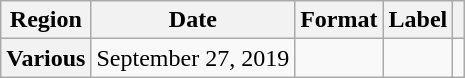<table class="wikitable plainrowheaders">
<tr>
<th scope="col">Region</th>
<th scope="col">Date</th>
<th scope="col">Format</th>
<th scope="col">Label</th>
<th scope="col"></th>
</tr>
<tr>
<th scope="row">Various</th>
<td>September 27, 2019</td>
<td></td>
<td></td>
<td style="text-align:center;"></td>
</tr>
</table>
